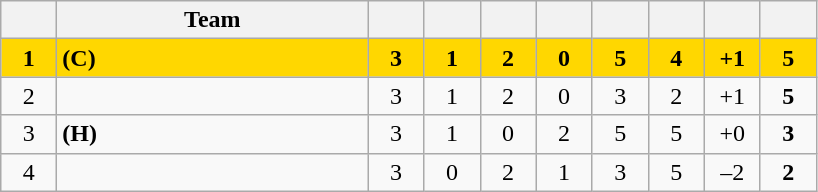<table class="wikitable" style="text-align: center;">
<tr>
<th width=30></th>
<th width=200>Team</th>
<th width=30></th>
<th width=30></th>
<th width=30></th>
<th width=30></th>
<th width=30></th>
<th width=30></th>
<th width=30></th>
<th width=30></th>
</tr>
<tr bgcolor=gold>
<td><strong>1</strong></td>
<td style="text-align:left;"><strong> (C)</strong></td>
<td><strong>3</strong></td>
<td><strong>1</strong></td>
<td><strong>2</strong></td>
<td><strong>0</strong></td>
<td><strong>5</strong></td>
<td><strong>4</strong></td>
<td><strong>+1</strong></td>
<td><strong>5</strong></td>
</tr>
<tr>
<td>2</td>
<td style="text-align:left;"></td>
<td>3</td>
<td>1</td>
<td>2</td>
<td>0</td>
<td>3</td>
<td>2</td>
<td>+1</td>
<td><strong>5</strong></td>
</tr>
<tr>
<td>3</td>
<td style="text-align:left;"> <strong>(H)</strong></td>
<td>3</td>
<td>1</td>
<td>0</td>
<td>2</td>
<td>5</td>
<td>5</td>
<td>+0</td>
<td><strong>3</strong></td>
</tr>
<tr>
<td>4</td>
<td style="text-align:left;"></td>
<td>3</td>
<td>0</td>
<td>2</td>
<td>1</td>
<td>3</td>
<td>5</td>
<td>–2</td>
<td><strong>2</strong></td>
</tr>
</table>
